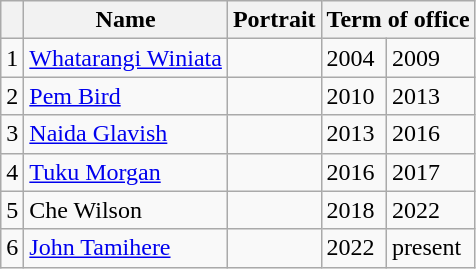<table class="wikitable">
<tr>
<th></th>
<th>Name</th>
<th>Portrait</th>
<th colspan=2>Term of office</th>
</tr>
<tr>
<td align="center">1</td>
<td><a href='#'>Whatarangi Winiata</a></td>
<td></td>
<td>2004</td>
<td>2009</td>
</tr>
<tr>
<td align="center">2</td>
<td><a href='#'>Pem Bird</a></td>
<td></td>
<td>2010</td>
<td>2013</td>
</tr>
<tr>
<td align="center">3</td>
<td><a href='#'>Naida Glavish</a></td>
<td></td>
<td>2013</td>
<td>2016</td>
</tr>
<tr>
<td align="center">4</td>
<td><a href='#'>Tuku Morgan</a></td>
<td></td>
<td>2016</td>
<td>2017</td>
</tr>
<tr>
<td align="center">5</td>
<td>Che Wilson</td>
<td></td>
<td>2018</td>
<td>2022</td>
</tr>
<tr>
<td align="center">6</td>
<td><a href='#'>John Tamihere</a></td>
<td></td>
<td>2022</td>
<td>present</td>
</tr>
</table>
